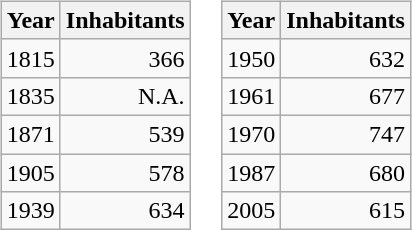<table border="0">
<tr>
<td valign="top"><br><table class="wikitable">
<tr>
<th>Year</th>
<th>Inhabitants</th>
</tr>
<tr>
<td>1815</td>
<td align="right">366</td>
</tr>
<tr>
<td>1835</td>
<td align="right">N.A.</td>
</tr>
<tr>
<td>1871</td>
<td align="right">539</td>
</tr>
<tr>
<td>1905</td>
<td align="right">578</td>
</tr>
<tr>
<td>1939</td>
<td align="right">634</td>
</tr>
</table>
</td>
<td valign="top"><br><table class="wikitable">
<tr>
<th>Year</th>
<th>Inhabitants</th>
</tr>
<tr>
<td>1950</td>
<td align="right">632</td>
</tr>
<tr>
<td>1961</td>
<td align="right">677</td>
</tr>
<tr>
<td>1970</td>
<td align="right">747</td>
</tr>
<tr>
<td>1987</td>
<td align="right">680</td>
</tr>
<tr>
<td>2005</td>
<td align="right">615</td>
</tr>
</table>
</td>
</tr>
</table>
